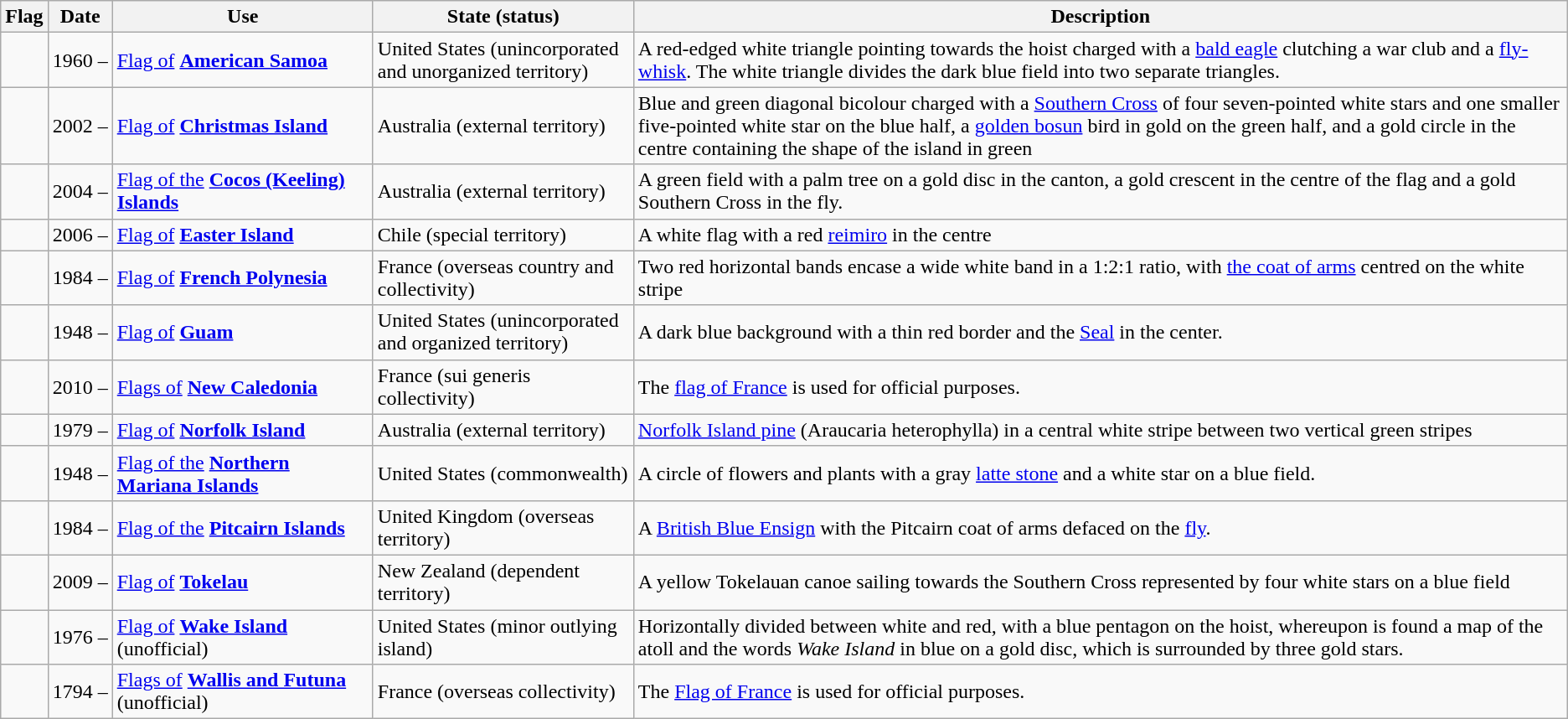<table class="wikitable" style="background:#FFFFF">
<tr>
<th>Flag</th>
<th>Date</th>
<th style="width:200px">Use</th>
<th style="width:200px">State (status)</th>
<th>Description</th>
</tr>
<tr>
<td></td>
<td>1960 –</td>
<td><a href='#'>Flag of</a> <strong><a href='#'>American Samoa</a></strong></td>
<td>United States (unincorporated and unorganized territory)</td>
<td>A red-edged white triangle pointing towards the hoist charged with a <a href='#'>bald eagle</a> clutching a war club and a <a href='#'>fly-whisk</a>. The white triangle divides the dark blue field into two separate triangles.</td>
</tr>
<tr>
<td></td>
<td>2002 –</td>
<td><a href='#'>Flag of</a> <strong><a href='#'>Christmas Island</a></strong></td>
<td>Australia (external territory)</td>
<td>Blue and green diagonal bicolour charged with a <a href='#'>Southern Cross</a> of four seven-pointed white stars and one smaller five-pointed white star on the blue half, a <a href='#'>golden bosun</a> bird in gold on the green half, and a gold circle in the centre containing the shape of the island in green</td>
</tr>
<tr>
<td></td>
<td>2004 –</td>
<td><a href='#'>Flag of the</a> <strong><a href='#'>Cocos (Keeling) Islands</a></strong></td>
<td>Australia (external territory)</td>
<td>A green field with a palm tree on a gold disc in the canton, a gold crescent in the centre of the flag and a gold Southern Cross in the fly.</td>
</tr>
<tr>
<td></td>
<td>2006 –</td>
<td><a href='#'>Flag of</a> <strong><a href='#'>Easter Island</a></strong> </td>
<td>Chile (special territory)</td>
<td>A white flag with a red <a href='#'>reimiro</a> in the centre</td>
</tr>
<tr>
<td></td>
<td>1984 –</td>
<td><a href='#'>Flag of</a> <strong><a href='#'>French Polynesia</a></strong> </td>
<td>France (overseas country and collectivity)</td>
<td>Two red horizontal bands encase a wide white band in a 1:2:1 ratio, with <a href='#'>the coat of arms</a> centred on the white stripe</td>
</tr>
<tr>
<td></td>
<td>1948 –</td>
<td><a href='#'>Flag of</a> <strong><a href='#'>Guam</a></strong> </td>
<td>United States (unincorporated and organized territory)</td>
<td>A dark blue background with a thin red border and the <a href='#'>Seal</a> in the center.</td>
</tr>
<tr>
<td><br></td>
<td>2010 –</td>
<td><a href='#'>Flags of</a> <strong><a href='#'>New Caledonia</a></strong> </td>
<td>France (sui generis collectivity)</td>
<td>The <a href='#'>flag of France</a> is used for official purposes.</td>
</tr>
<tr>
<td></td>
<td>1979 –</td>
<td><a href='#'>Flag of</a> <strong><a href='#'>Norfolk Island</a></strong> </td>
<td>Australia (external territory)</td>
<td><a href='#'>Norfolk Island pine</a> (Araucaria heterophylla) in a central white stripe between two vertical green stripes</td>
</tr>
<tr>
<td></td>
<td>1948 –</td>
<td><a href='#'>Flag of the</a> <strong><a href='#'>Northern Mariana Islands</a></strong> </td>
<td>United States (commonwealth)</td>
<td>A circle of flowers and plants with a gray <a href='#'>latte stone</a> and a white star on a blue field.</td>
</tr>
<tr>
<td></td>
<td>1984 –</td>
<td><a href='#'>Flag of the</a> <strong><a href='#'>Pitcairn Islands</a></strong> </td>
<td>United Kingdom (overseas territory)</td>
<td>A <a href='#'>British Blue Ensign</a> with the Pitcairn coat of arms defaced on the <a href='#'>fly</a>.</td>
</tr>
<tr>
<td></td>
<td>2009 –</td>
<td><a href='#'>Flag of</a> <strong><a href='#'>Tokelau</a></strong> </td>
<td>New Zealand (dependent territory)</td>
<td>A yellow Tokelauan canoe sailing towards the Southern Cross represented by four white stars on a blue field</td>
</tr>
<tr>
<td></td>
<td>1976 –</td>
<td><a href='#'>Flag of</a> <strong><a href='#'>Wake Island</a></strong> (unofficial)</td>
<td>United States (minor outlying island)</td>
<td>Horizontally divided between white and red, with a blue pentagon on the hoist, whereupon is found a map of the atoll and the words <em>Wake Island</em> in blue on a gold disc, which is surrounded by three gold stars.</td>
</tr>
<tr>
<td><br></td>
<td>1794 –</td>
<td><a href='#'>Flags of</a> <strong><a href='#'>Wallis and Futuna</a></strong> (unofficial)</td>
<td>France (overseas collectivity)</td>
<td>The <a href='#'>Flag of France</a> is used for official purposes.</td>
</tr>
</table>
